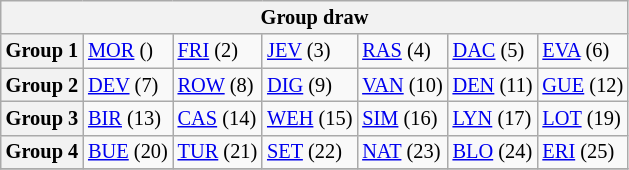<table class="wikitable" style="text-align:center; font-size:85%">
<tr>
<th colspan="7">Group draw</th>
</tr>
<tr>
<th>Group 1</th>
<td align="left"> <a href='#'>MOR</a> ()</td>
<td align="left"> <a href='#'>FRI</a> (2)</td>
<td align="left"> <a href='#'>JEV</a> (3)</td>
<td align="left"> <a href='#'>RAS</a> (4)</td>
<td align="left"> <a href='#'>DAC</a> (5)</td>
<td align="left"> <a href='#'>EVA</a> (6)</td>
</tr>
<tr>
<th>Group 2</th>
<td align="left"> <a href='#'>DEV</a> (7)</td>
<td align="left"> <a href='#'>ROW</a> (8)</td>
<td align="left"> <a href='#'>DIG</a> (9)</td>
<td align="left"> <a href='#'>VAN</a> (10)</td>
<td align="left"> <a href='#'>DEN</a> (11)</td>
<td align="left"> <a href='#'>GUE</a> (12)</td>
</tr>
<tr>
<th>Group 3</th>
<td align="left"> <a href='#'>BIR</a> (13)</td>
<td align="left"> <a href='#'>CAS</a> (14)</td>
<td align="left"> <a href='#'>WEH</a> (15)</td>
<td align="left"> <a href='#'>SIM</a> (16)</td>
<td align="left"> <a href='#'>LYN</a> (17)</td>
<td align="left"> <a href='#'>LOT</a> (19)</td>
</tr>
<tr>
<th>Group 4</th>
<td align="left"> <a href='#'>BUE</a> (20)</td>
<td align="left"> <a href='#'>TUR</a> (21)</td>
<td align="left"> <a href='#'>SET</a> (22)</td>
<td align="left"> <a href='#'>NAT</a> (23)</td>
<td align="left"> <a href='#'>BLO</a> (24)</td>
<td align="left"> <a href='#'>ERI</a> (25)</td>
</tr>
<tr>
</tr>
</table>
